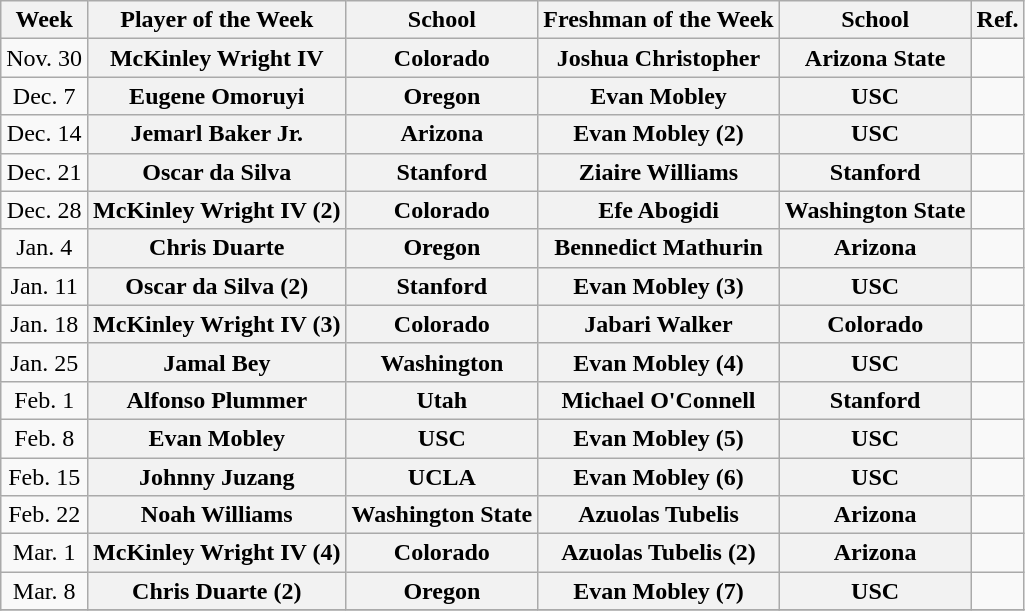<table class=wikitable style="text-align:center">
<tr>
<th>Week</th>
<th>Player of the Week</th>
<th>School</th>
<th>Freshman of the Week</th>
<th>School</th>
<th>Ref.</th>
</tr>
<tr>
<td>Nov. 30</td>
<th style=>McKinley Wright IV</th>
<th style=>Colorado</th>
<th style=>Joshua Christopher</th>
<th style=>Arizona State</th>
<td></td>
</tr>
<tr>
<td>Dec. 7</td>
<th style=>Eugene Omoruyi</th>
<th style=>Oregon</th>
<th style=>Evan Mobley</th>
<th style=>USC</th>
<td></td>
</tr>
<tr>
<td>Dec. 14</td>
<th style=>Jemarl Baker Jr.</th>
<th style=>Arizona</th>
<th style=>Evan Mobley (2)</th>
<th style=>USC</th>
<td></td>
</tr>
<tr>
<td>Dec. 21</td>
<th style=>Oscar da Silva</th>
<th style=>Stanford</th>
<th style=>Ziaire Williams</th>
<th style=>Stanford</th>
<td></td>
</tr>
<tr>
<td>Dec. 28</td>
<th style=>McKinley Wright IV (2)</th>
<th style=>Colorado</th>
<th style=>Efe Abogidi</th>
<th style=>Washington State</th>
<td></td>
</tr>
<tr>
<td>Jan. 4</td>
<th style=>Chris Duarte</th>
<th style=>Oregon</th>
<th style=>Bennedict Mathurin</th>
<th style=>Arizona</th>
<td></td>
</tr>
<tr>
<td>Jan. 11</td>
<th style=>Oscar da Silva (2)</th>
<th style=>Stanford</th>
<th style=>Evan Mobley (3)</th>
<th style=>USC</th>
<td></td>
</tr>
<tr>
<td>Jan. 18</td>
<th style=>McKinley Wright IV (3)</th>
<th style=>Colorado</th>
<th style=>Jabari Walker</th>
<th style=>Colorado</th>
<td></td>
</tr>
<tr>
<td>Jan. 25</td>
<th style=>Jamal Bey</th>
<th style=>Washington</th>
<th style=>Evan Mobley (4)</th>
<th style=>USC</th>
<td></td>
</tr>
<tr>
<td>Feb. 1</td>
<th style=>Alfonso Plummer</th>
<th style=>Utah</th>
<th style=>Michael O'Connell</th>
<th style=>Stanford</th>
<td></td>
</tr>
<tr>
<td>Feb. 8</td>
<th style=>Evan Mobley</th>
<th style=>USC</th>
<th style=>Evan Mobley (5)</th>
<th style=>USC</th>
<td></td>
</tr>
<tr>
<td>Feb. 15</td>
<th style=>Johnny Juzang</th>
<th style=>UCLA</th>
<th style=>Evan Mobley (6)</th>
<th style=>USC</th>
<td></td>
</tr>
<tr>
<td>Feb. 22</td>
<th style=>Noah Williams</th>
<th style=>Washington State</th>
<th style=>Azuolas Tubelis</th>
<th style=>Arizona</th>
<td></td>
</tr>
<tr>
<td>Mar. 1</td>
<th style=>McKinley Wright IV (4)</th>
<th style=>Colorado</th>
<th style=>Azuolas Tubelis (2)</th>
<th style=>Arizona</th>
<td></td>
</tr>
<tr>
<td>Mar. 8</td>
<th style=>Chris Duarte (2)</th>
<th style=>Oregon</th>
<th style=>Evan Mobley (7)</th>
<th style=>USC</th>
<td></td>
</tr>
<tr>
</tr>
</table>
